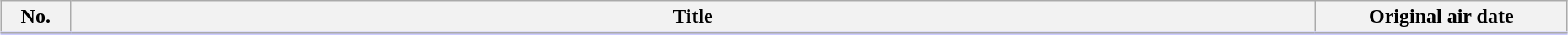<table class="wikitable" style="width:98%; margin:auto; background:#FFF;">
<tr style="border-bottom: 3px solid #CCF;">
<th style="width:3em;">No.</th>
<th>Title</th>
<th style="width:12em;">Original air date</th>
</tr>
<tr>
</tr>
</table>
